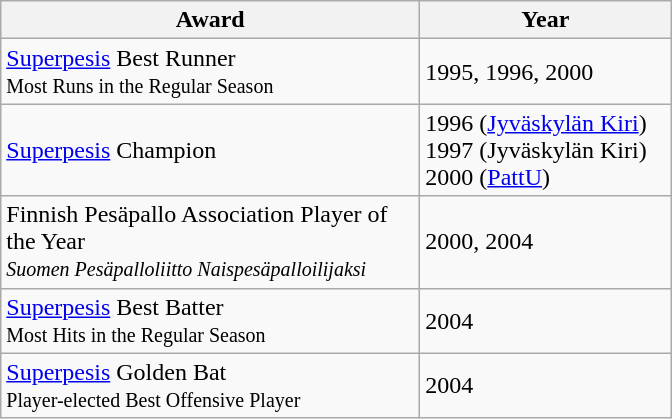<table class="wikitable">
<tr>
<th scope="col" style="width:17em">Award</th>
<th scope="col" style="width:10em">Year</th>
</tr>
<tr>
<td><a href='#'>Superpesis</a> Best Runner<br><small>Most Runs in the Regular Season</small></td>
<td>1995, 1996, 2000</td>
</tr>
<tr>
<td><a href='#'>Superpesis</a> Champion</td>
<td>1996 (<a href='#'>Jyväskylän Kiri</a>)<br>1997 (Jyväskylän Kiri)<br>2000 (<a href='#'>PattU</a>)</td>
</tr>
<tr>
<td>Finnish Pesäpallo Association Player of the Year<br><em><small>Suomen Pesäpalloliitto Naispesäpalloilijaksi</small></em></td>
<td>2000, 2004</td>
</tr>
<tr>
<td><a href='#'>Superpesis</a> Best Batter<br><small>Most Hits in the Regular Season</small></td>
<td>2004</td>
</tr>
<tr>
<td><a href='#'>Superpesis</a> Golden Bat<br><small>Player-elected Best Offensive Player</small></td>
<td>2004</td>
</tr>
</table>
